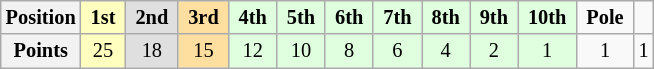<table class="wikitable" style="font-size:85%; text-align:center">
<tr>
<th>Position</th>
<td style="background:#ffffbf;"> <strong>1st</strong> </td>
<td style="background:#dfdfdf;"> <strong>2nd</strong> </td>
<td style="background:#ffdf9f;"> <strong>3rd</strong> </td>
<td style="background:#dfffdf;"> <strong>4th</strong> </td>
<td style="background:#dfffdf;"> <strong>5th</strong> </td>
<td style="background:#dfffdf;"> <strong>6th</strong> </td>
<td style="background:#dfffdf;"> <strong>7th</strong> </td>
<td style="background:#dfffdf;"> <strong>8th</strong> </td>
<td style="background:#dfffdf;"> <strong>9th</strong> </td>
<td style="background:#dfffdf;"> <strong>10th</strong> </td>
<td> <strong>Pole</strong> </td>
<td>  </td>
</tr>
<tr>
<th>Points</th>
<td style="background:#ffffbf;">25</td>
<td style="background:#dfdfdf;">18</td>
<td style="background:#ffdf9f;">15</td>
<td style="background:#dfffdf;">12</td>
<td style="background:#dfffdf;">10</td>
<td style="background:#dfffdf;">8</td>
<td style="background:#dfffdf;">6</td>
<td style="background:#dfffdf;">4</td>
<td style="background:#dfffdf;">2</td>
<td style="background:#dfffdf;">1</td>
<td>1</td>
<td>1</td>
</tr>
</table>
